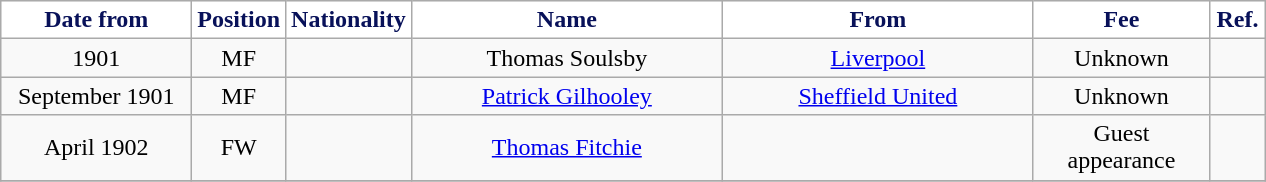<table class="wikitable" style="text-align:center">
<tr>
<th style="background:#FFFFFF; color:#081159; width:120px;">Date from</th>
<th style="background:#FFFFFF; color:#081159; width:50px;">Position</th>
<th style="background:#FFFFFF; color:#081159; width:50px;">Nationality</th>
<th style="background:#FFFFFF; color:#081159; width:200px;">Name</th>
<th style="background:#FFFFFF; color:#081159; width:200px;">From</th>
<th style="background:#FFFFFF; color:#081159; width:110px;">Fee</th>
<th style="background:#FFFFFF; color:#081159; width:30px;">Ref.</th>
</tr>
<tr>
<td>1901</td>
<td>MF</td>
<td></td>
<td>Thomas Soulsby</td>
<td><a href='#'>Liverpool</a></td>
<td>Unknown</td>
<td></td>
</tr>
<tr>
<td>September 1901</td>
<td>MF</td>
<td></td>
<td><a href='#'>Patrick Gilhooley</a></td>
<td><a href='#'>Sheffield United</a></td>
<td>Unknown</td>
<td></td>
</tr>
<tr>
<td>April 1902</td>
<td>FW</td>
<td></td>
<td><a href='#'>Thomas Fitchie</a></td>
<td></td>
<td>Guest appearance</td>
<td></td>
</tr>
<tr>
</tr>
</table>
